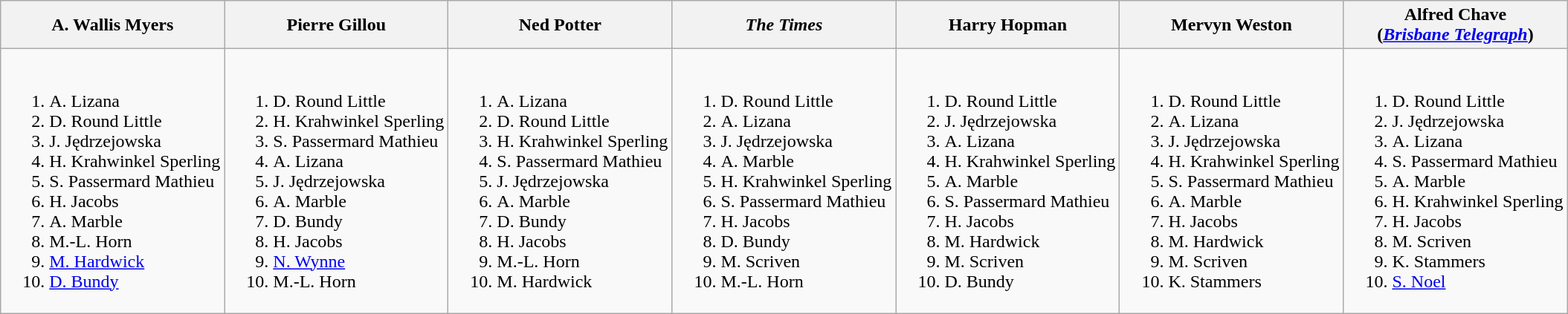<table class="wikitable">
<tr>
<th>A. Wallis Myers</th>
<th>Pierre Gillou</th>
<th>Ned Potter</th>
<th><em>The Times</em></th>
<th>Harry Hopman</th>
<th>Mervyn Weston</th>
<th>Alfred Chave<br>(<a href='#'><em>Brisbane Telegraph</em></a>)</th>
</tr>
<tr style="vertical-align: top;">
<td style="white-space: nowrap;"><br><ol><li> A. Lizana</li><li> D. Round Little</li><li> J. Jędrzejowska</li><li> H. Krahwinkel Sperling</li><li> S. Passermard Mathieu</li><li> H. Jacobs</li><li> A. Marble</li><li> M.-L. Horn</li><li> <a href='#'>M. Hardwick</a></li><li> <a href='#'>D. Bundy</a></li></ol></td>
<td style="white-space: nowrap;"><br><ol><li> D. Round Little</li><li> H. Krahwinkel Sperling</li><li> S. Passermard Mathieu</li><li> A. Lizana</li><li> J. Jędrzejowska</li><li> A. Marble</li><li> D. Bundy</li><li> H. Jacobs</li><li> <a href='#'>N. Wynne</a></li><li> M.-L. Horn</li></ol></td>
<td style="white-space: nowrap;"><br><ol><li> A. Lizana</li><li> D. Round Little</li><li> H. Krahwinkel Sperling</li><li> S. Passermard Mathieu</li><li> J. Jędrzejowska</li><li> A. Marble</li><li> D. Bundy</li><li> H. Jacobs</li><li> M.-L. Horn</li><li> M. Hardwick</li></ol></td>
<td style="white-space: nowrap;"><br><ol><li> D. Round Little</li><li> A. Lizana</li><li> J. Jędrzejowska</li><li> A. Marble</li><li> H. Krahwinkel Sperling</li><li> S. Passermard Mathieu</li><li> H. Jacobs</li><li> D. Bundy</li><li> M. Scriven</li><li> M.-L. Horn</li></ol></td>
<td style="white-space: nowrap;"><br><ol><li> D. Round Little</li><li> J. Jędrzejowska</li><li> A. Lizana</li><li> H. Krahwinkel Sperling</li><li> A. Marble</li><li> S. Passermard Mathieu</li><li> H. Jacobs</li><li> M. Hardwick</li><li> M. Scriven</li><li> D. Bundy</li></ol></td>
<td style="white-space: nowrap;"><br><ol><li> D. Round Little</li><li> A. Lizana</li><li> J. Jędrzejowska</li><li> H. Krahwinkel Sperling</li><li> S. Passermard Mathieu</li><li> A. Marble</li><li> H. Jacobs</li><li> M. Hardwick</li><li> M. Scriven</li><li> K. Stammers</li></ol></td>
<td style="white-space: nowrap;"><br><ol><li> D. Round Little</li><li> J. Jędrzejowska</li><li> A. Lizana</li><li> S. Passermard Mathieu</li><li> A. Marble</li><li> H. Krahwinkel Sperling</li><li> H. Jacobs</li><li> M. Scriven</li><li> K. Stammers</li><li> <a href='#'>S. Noel</a></li></ol></td>
</tr>
</table>
